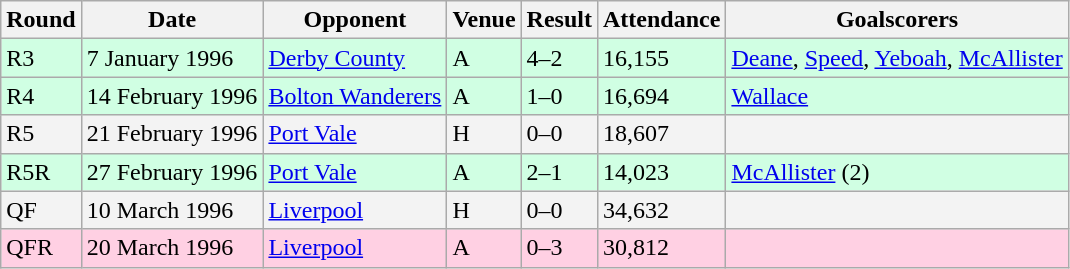<table class="wikitable">
<tr>
<th>Round</th>
<th>Date</th>
<th>Opponent</th>
<th>Venue</th>
<th>Result</th>
<th>Attendance</th>
<th>Goalscorers</th>
</tr>
<tr style="background-color: #d0ffe3;">
<td>R3</td>
<td>7 January 1996</td>
<td><a href='#'>Derby County</a></td>
<td>A</td>
<td>4–2</td>
<td>16,155</td>
<td><a href='#'>Deane</a>, <a href='#'>Speed</a>, <a href='#'>Yeboah</a>, <a href='#'>McAllister</a></td>
</tr>
<tr style="background-color: #d0ffe3;">
<td>R4</td>
<td>14 February 1996</td>
<td><a href='#'>Bolton Wanderers</a></td>
<td>A</td>
<td>1–0</td>
<td>16,694</td>
<td><a href='#'>Wallace</a></td>
</tr>
<tr style="background-color: #f3f3f3;">
<td>R5</td>
<td>21 February 1996</td>
<td><a href='#'>Port Vale</a></td>
<td>H</td>
<td>0–0</td>
<td>18,607</td>
<td></td>
</tr>
<tr style="background-color: #d0ffe3;">
<td>R5R</td>
<td>27 February 1996</td>
<td><a href='#'>Port Vale</a></td>
<td>A</td>
<td>2–1</td>
<td>14,023</td>
<td><a href='#'>McAllister</a> (2)</td>
</tr>
<tr style="background-color: #f3f3f3;">
<td>QF</td>
<td>10 March 1996</td>
<td><a href='#'>Liverpool</a></td>
<td>H</td>
<td>0–0</td>
<td>34,632</td>
<td></td>
</tr>
<tr style="background-color: #ffd0e3;">
<td>QFR</td>
<td>20 March 1996</td>
<td><a href='#'>Liverpool</a></td>
<td>A</td>
<td>0–3</td>
<td>30,812</td>
<td></td>
</tr>
</table>
